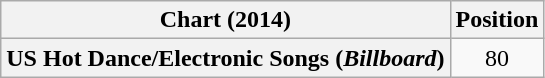<table class="wikitable plainrowheaders" style="text-align:center">
<tr>
<th scope="col">Chart (2014)</th>
<th scope="col">Position</th>
</tr>
<tr>
<th scope="row">US Hot Dance/Electronic Songs (<em>Billboard</em>)</th>
<td>80</td>
</tr>
</table>
